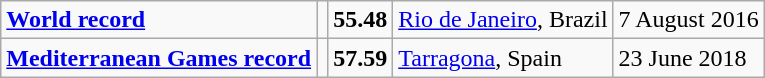<table class="wikitable">
<tr>
<td><strong><a href='#'>World record</a></strong></td>
<td></td>
<td><strong>55.48</strong></td>
<td><a href='#'>Rio de Janeiro</a>, Brazil</td>
<td>7 August 2016</td>
</tr>
<tr>
<td><strong><a href='#'>Mediterranean Games record</a></strong></td>
<td></td>
<td><strong>57.59</strong></td>
<td><a href='#'>Tarragona</a>, Spain</td>
<td>23 June 2018</td>
</tr>
</table>
